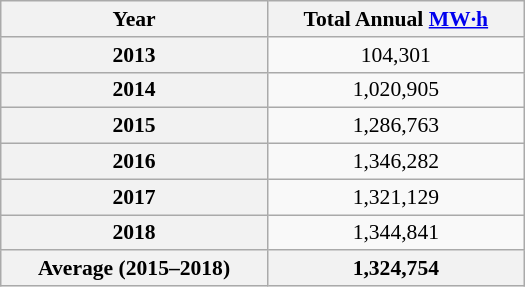<table class=wikitable style="text-align:center; font-size:0.9em; width:350px;">
<tr>
<th>Year</th>
<th>Total Annual <a href='#'>MW·h</a></th>
</tr>
<tr>
<th>2013</th>
<td>104,301</td>
</tr>
<tr>
<th>2014</th>
<td>1,020,905</td>
</tr>
<tr>
<th>2015</th>
<td>1,286,763</td>
</tr>
<tr>
<th>2016</th>
<td>1,346,282</td>
</tr>
<tr>
<th>2017</th>
<td>1,321,129</td>
</tr>
<tr>
<th>2018</th>
<td>1,344,841</td>
</tr>
<tr>
<th>Average (2015–2018)</th>
<th>1,324,754</th>
</tr>
</table>
